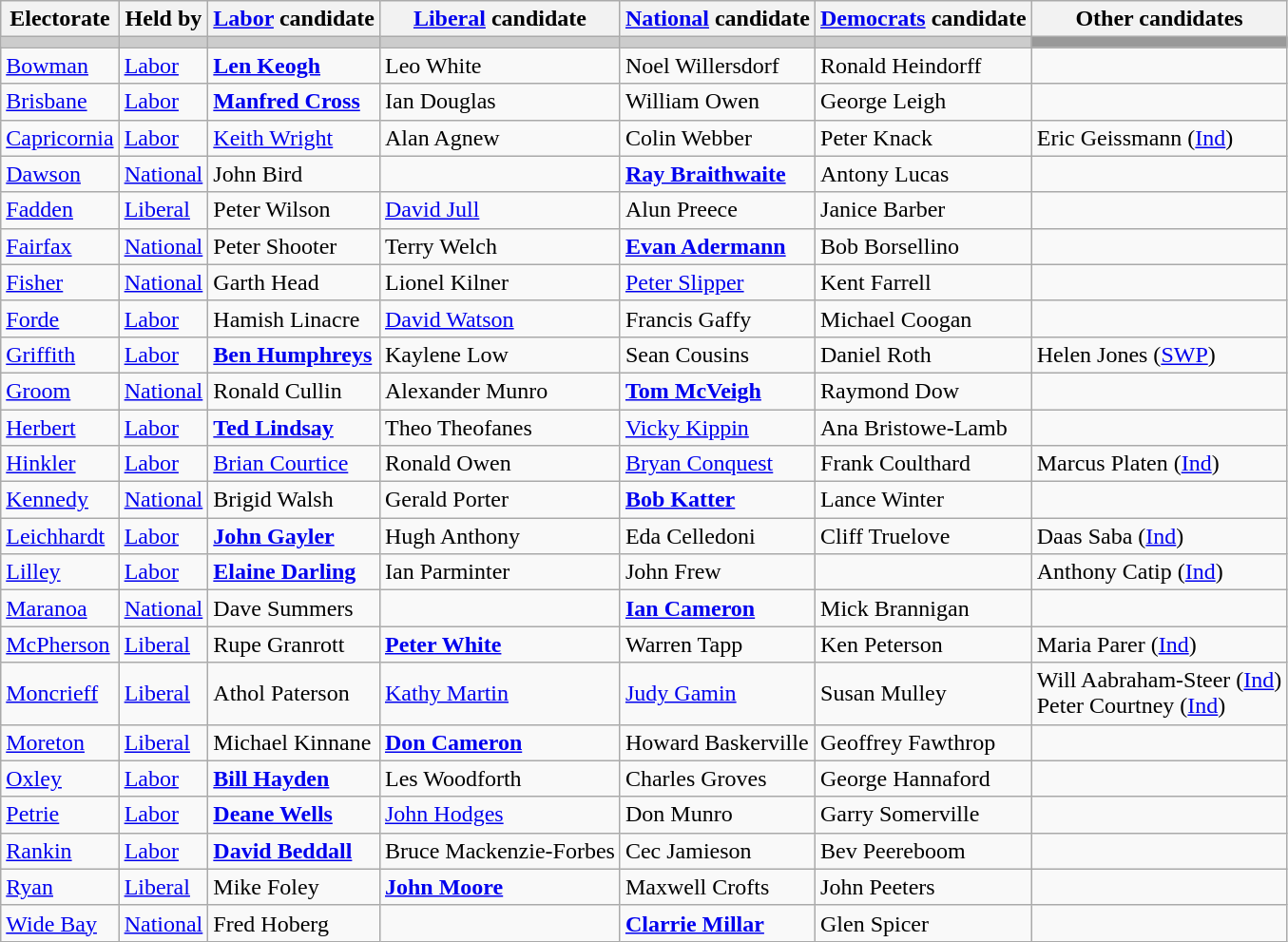<table class="wikitable">
<tr>
<th>Electorate</th>
<th>Held by</th>
<th><a href='#'>Labor</a> candidate</th>
<th><a href='#'>Liberal</a> candidate</th>
<th><a href='#'>National</a> candidate</th>
<th><a href='#'>Democrats</a> candidate</th>
<th>Other candidates</th>
</tr>
<tr bgcolor="#cccccc">
<td></td>
<td></td>
<td></td>
<td></td>
<td></td>
<td></td>
<td bgcolor="#999999"></td>
</tr>
<tr>
<td><a href='#'>Bowman</a></td>
<td><a href='#'>Labor</a></td>
<td><strong><a href='#'>Len Keogh</a></strong></td>
<td>Leo White</td>
<td>Noel Willersdorf</td>
<td>Ronald Heindorff</td>
<td></td>
</tr>
<tr>
<td><a href='#'>Brisbane</a></td>
<td><a href='#'>Labor</a></td>
<td><strong><a href='#'>Manfred Cross</a></strong></td>
<td>Ian Douglas</td>
<td>William Owen</td>
<td>George Leigh</td>
<td></td>
</tr>
<tr>
<td><a href='#'>Capricornia</a></td>
<td><a href='#'>Labor</a></td>
<td><a href='#'>Keith Wright</a></td>
<td>Alan Agnew</td>
<td>Colin Webber</td>
<td>Peter Knack</td>
<td>Eric Geissmann (<a href='#'>Ind</a>)</td>
</tr>
<tr>
<td><a href='#'>Dawson</a></td>
<td><a href='#'>National</a></td>
<td>John Bird</td>
<td></td>
<td><strong><a href='#'>Ray Braithwaite</a></strong></td>
<td>Antony Lucas</td>
<td></td>
</tr>
<tr>
<td><a href='#'>Fadden</a></td>
<td><a href='#'>Liberal</a></td>
<td>Peter Wilson</td>
<td><a href='#'>David Jull</a></td>
<td>Alun Preece</td>
<td>Janice Barber</td>
<td></td>
</tr>
<tr>
<td><a href='#'>Fairfax</a></td>
<td><a href='#'>National</a></td>
<td>Peter Shooter</td>
<td>Terry Welch</td>
<td><strong><a href='#'>Evan Adermann</a></strong></td>
<td>Bob Borsellino</td>
<td></td>
</tr>
<tr>
<td><a href='#'>Fisher</a></td>
<td><a href='#'>National</a></td>
<td>Garth Head</td>
<td>Lionel Kilner</td>
<td><a href='#'>Peter Slipper</a></td>
<td>Kent Farrell</td>
<td></td>
</tr>
<tr>
<td><a href='#'>Forde</a></td>
<td><a href='#'>Labor</a></td>
<td>Hamish Linacre</td>
<td><a href='#'>David Watson</a></td>
<td>Francis Gaffy</td>
<td>Michael Coogan</td>
<td></td>
</tr>
<tr>
<td><a href='#'>Griffith</a></td>
<td><a href='#'>Labor</a></td>
<td><strong><a href='#'>Ben Humphreys</a></strong></td>
<td>Kaylene Low</td>
<td>Sean Cousins</td>
<td>Daniel Roth</td>
<td>Helen Jones (<a href='#'>SWP</a>)</td>
</tr>
<tr>
<td><a href='#'>Groom</a></td>
<td><a href='#'>National</a></td>
<td>Ronald Cullin</td>
<td>Alexander Munro</td>
<td><strong><a href='#'>Tom McVeigh</a></strong></td>
<td>Raymond Dow</td>
<td></td>
</tr>
<tr>
<td><a href='#'>Herbert</a></td>
<td><a href='#'>Labor</a></td>
<td><strong><a href='#'>Ted Lindsay</a></strong></td>
<td>Theo Theofanes</td>
<td><a href='#'>Vicky Kippin</a></td>
<td>Ana Bristowe-Lamb</td>
<td></td>
</tr>
<tr>
<td><a href='#'>Hinkler</a></td>
<td><a href='#'>Labor</a></td>
<td><a href='#'>Brian Courtice</a></td>
<td>Ronald Owen</td>
<td><a href='#'>Bryan Conquest</a></td>
<td>Frank Coulthard</td>
<td>Marcus Platen (<a href='#'>Ind</a>)</td>
</tr>
<tr>
<td><a href='#'>Kennedy</a></td>
<td><a href='#'>National</a></td>
<td>Brigid Walsh</td>
<td>Gerald Porter</td>
<td><strong><a href='#'>Bob Katter</a></strong></td>
<td>Lance Winter</td>
<td></td>
</tr>
<tr>
<td><a href='#'>Leichhardt</a></td>
<td><a href='#'>Labor</a></td>
<td><strong><a href='#'>John Gayler</a></strong></td>
<td>Hugh Anthony</td>
<td>Eda Celledoni</td>
<td>Cliff Truelove</td>
<td>Daas Saba (<a href='#'>Ind</a>)</td>
</tr>
<tr>
<td><a href='#'>Lilley</a></td>
<td><a href='#'>Labor</a></td>
<td><strong><a href='#'>Elaine Darling</a></strong></td>
<td>Ian Parminter</td>
<td>John Frew</td>
<td></td>
<td>Anthony Catip (<a href='#'>Ind</a>)</td>
</tr>
<tr>
<td><a href='#'>Maranoa</a></td>
<td><a href='#'>National</a></td>
<td>Dave Summers</td>
<td></td>
<td><strong><a href='#'>Ian Cameron</a></strong></td>
<td>Mick Brannigan</td>
<td></td>
</tr>
<tr>
<td><a href='#'>McPherson</a></td>
<td><a href='#'>Liberal</a></td>
<td>Rupe Granrott</td>
<td><strong><a href='#'>Peter White</a></strong></td>
<td>Warren Tapp</td>
<td>Ken Peterson</td>
<td>Maria Parer (<a href='#'>Ind</a>)</td>
</tr>
<tr>
<td><a href='#'>Moncrieff</a></td>
<td><a href='#'>Liberal</a></td>
<td>Athol Paterson</td>
<td><a href='#'>Kathy Martin</a></td>
<td><a href='#'>Judy Gamin</a></td>
<td>Susan Mulley</td>
<td>Will Aabraham-Steer (<a href='#'>Ind</a>)<br>Peter Courtney (<a href='#'>Ind</a>)</td>
</tr>
<tr>
<td><a href='#'>Moreton</a></td>
<td><a href='#'>Liberal</a></td>
<td>Michael Kinnane</td>
<td><strong><a href='#'>Don Cameron</a></strong></td>
<td>Howard Baskerville</td>
<td>Geoffrey Fawthrop</td>
<td></td>
</tr>
<tr>
<td><a href='#'>Oxley</a></td>
<td><a href='#'>Labor</a></td>
<td><strong><a href='#'>Bill Hayden</a></strong></td>
<td>Les Woodforth</td>
<td>Charles Groves</td>
<td>George Hannaford</td>
<td></td>
</tr>
<tr>
<td><a href='#'>Petrie</a></td>
<td><a href='#'>Labor</a></td>
<td><strong><a href='#'>Deane Wells</a></strong></td>
<td><a href='#'>John Hodges</a></td>
<td>Don Munro</td>
<td>Garry Somerville</td>
<td></td>
</tr>
<tr>
<td><a href='#'>Rankin</a></td>
<td><a href='#'>Labor</a></td>
<td><strong><a href='#'>David Beddall</a></strong></td>
<td>Bruce Mackenzie-Forbes</td>
<td>Cec Jamieson</td>
<td>Bev Peereboom</td>
<td></td>
</tr>
<tr>
<td><a href='#'>Ryan</a></td>
<td><a href='#'>Liberal</a></td>
<td>Mike Foley</td>
<td><strong><a href='#'>John Moore</a></strong></td>
<td>Maxwell Crofts</td>
<td>John Peeters</td>
<td></td>
</tr>
<tr>
<td><a href='#'>Wide Bay</a></td>
<td><a href='#'>National</a></td>
<td>Fred Hoberg</td>
<td></td>
<td><strong><a href='#'>Clarrie Millar</a></strong></td>
<td>Glen Spicer</td>
<td></td>
</tr>
</table>
